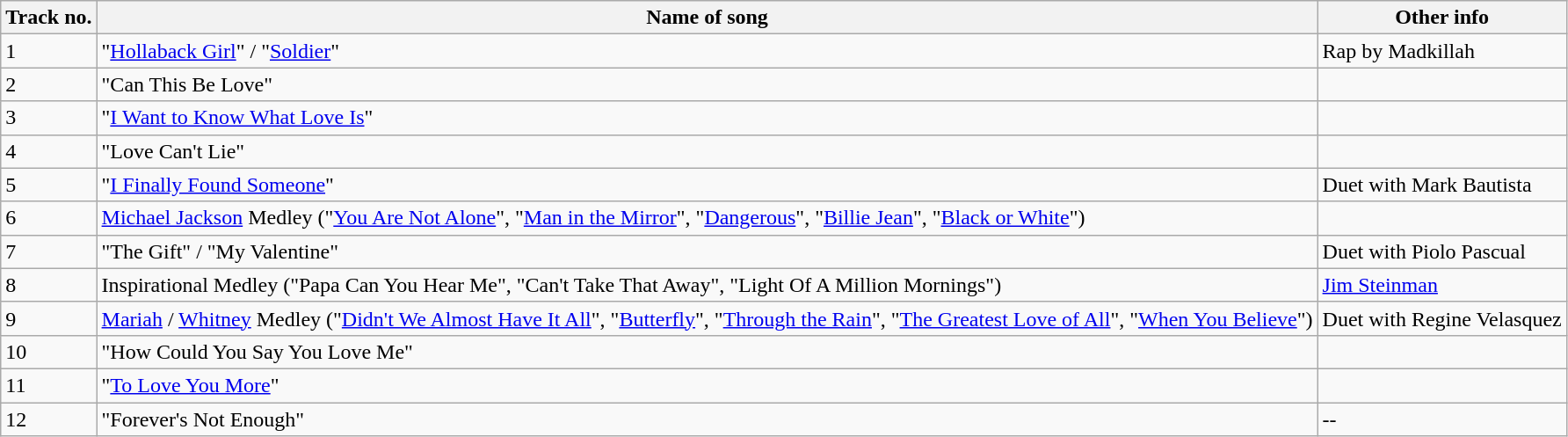<table class="wikitable">
<tr>
<th>Track no.</th>
<th>Name of song</th>
<th>Other info</th>
</tr>
<tr>
<td>1</td>
<td>"<a href='#'>Hollaback Girl</a>" / "<a href='#'>Soldier</a>"</td>
<td>Rap by Madkillah</td>
</tr>
<tr>
<td>2</td>
<td>"Can This Be Love"</td>
<td></td>
</tr>
<tr>
<td>3</td>
<td>"<a href='#'>I Want to Know What Love Is</a>"</td>
<td></td>
</tr>
<tr>
<td>4</td>
<td>"Love Can't Lie"</td>
<td></td>
</tr>
<tr>
<td>5</td>
<td>"<a href='#'>I Finally Found Someone</a>"</td>
<td>Duet with Mark Bautista</td>
</tr>
<tr>
<td>6</td>
<td><a href='#'>Michael Jackson</a> Medley ("<a href='#'>You Are Not Alone</a>", "<a href='#'>Man in the Mirror</a>", "<a href='#'>Dangerous</a>", "<a href='#'>Billie Jean</a>", "<a href='#'>Black or White</a>")</td>
<td></td>
</tr>
<tr>
<td>7</td>
<td>"The Gift" / "My Valentine"</td>
<td>Duet with Piolo Pascual</td>
</tr>
<tr>
<td>8</td>
<td>Inspirational Medley ("Papa Can You Hear Me", "Can't Take That Away", "Light Of A Million Mornings")</td>
<td><a href='#'>Jim Steinman</a></td>
</tr>
<tr>
<td>9</td>
<td><a href='#'>Mariah</a> / <a href='#'>Whitney</a> Medley ("<a href='#'>Didn't We Almost Have It All</a>", "<a href='#'>Butterfly</a>", "<a href='#'>Through the Rain</a>", "<a href='#'>The Greatest Love of All</a>", "<a href='#'>When You Believe</a>")</td>
<td>Duet with Regine Velasquez</td>
</tr>
<tr>
<td>10</td>
<td>"How Could You Say You Love Me"</td>
<td></td>
</tr>
<tr>
<td>11</td>
<td>"<a href='#'>To Love You More</a>"</td>
<td></td>
</tr>
<tr>
<td>12</td>
<td>"Forever's Not Enough"</td>
<td>--</td>
</tr>
</table>
